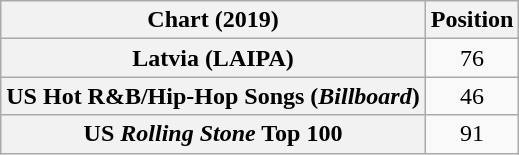<table class="wikitable sortable plainrowheaders" style="text-align:center">
<tr>
<th scope="col">Chart (2019)</th>
<th scope="col">Position</th>
</tr>
<tr>
<th scope="row">Latvia (LAIPA)</th>
<td>76</td>
</tr>
<tr>
<th scope="row">US Hot R&B/Hip-Hop Songs (<em>Billboard</em>)</th>
<td>46</td>
</tr>
<tr>
<th scope="row">US <em>Rolling Stone</em> Top 100</th>
<td>91</td>
</tr>
</table>
